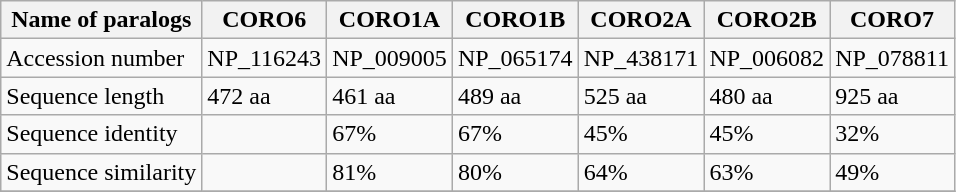<table class="wikitable">
<tr>
<th>Name of paralogs</th>
<th>CORO6</th>
<th>CORO1A</th>
<th>CORO1B</th>
<th>CORO2A</th>
<th>CORO2B</th>
<th>CORO7</th>
</tr>
<tr>
<td>Accession number</td>
<td>NP_116243</td>
<td>NP_009005</td>
<td>NP_065174</td>
<td>NP_438171</td>
<td>NP_006082</td>
<td>NP_078811</td>
</tr>
<tr>
<td>Sequence length</td>
<td>472 aa</td>
<td>461 aa</td>
<td>489 aa</td>
<td>525 aa</td>
<td>480 aa</td>
<td>925 aa</td>
</tr>
<tr>
<td>Sequence identity</td>
<td></td>
<td>67%</td>
<td>67%</td>
<td>45%</td>
<td>45%</td>
<td>32%</td>
</tr>
<tr>
<td>Sequence similarity</td>
<td></td>
<td>81%</td>
<td>80%</td>
<td>64%</td>
<td>63%</td>
<td>49%</td>
</tr>
<tr>
</tr>
</table>
